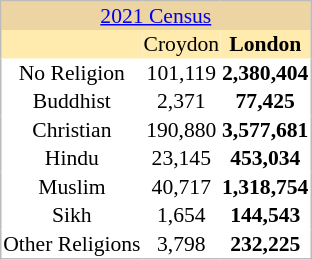<table cellpadding="1" border="0" style="float:right; margin:0 1em 1em 0; border:1px #bbb solid; border-collapse:collapse; font-size:90%;">
<tr style="text-align:center; background:#edd5a3;">
<td colspan="3"><a href='#'>2021 Census</a></td>
</tr>
<tr style="text-align:center;background-color:#ffebad;">
<td></td>
<td>Croydon</td>
<td><strong>London</strong></td>
</tr>
<tr style="text-align:center;">
<td>No Religion</td>
<td>101,119</td>
<td><strong>2,380,404</strong></td>
</tr>
<tr style="text-align:center;">
<td>Buddhist</td>
<td>2,371</td>
<td><strong>77,425</strong></td>
</tr>
<tr style="text-align:center;">
<td>Christian</td>
<td>190,880</td>
<td><strong>3,577,681</strong></td>
</tr>
<tr style="text-align:center;">
<td>Hindu</td>
<td>23,145</td>
<td><strong>453,034</strong></td>
</tr>
<tr style="text-align:center;">
<td>Muslim</td>
<td>40,717</td>
<td><strong>1,318,754</strong></td>
</tr>
<tr style="text-align:center;">
<td>Sikh</td>
<td>1,654</td>
<td><strong>144,543</strong></td>
</tr>
<tr style="text-align:center;">
<td>Other Religions</td>
<td>3,798</td>
<td><strong>232,225</strong></td>
</tr>
</table>
